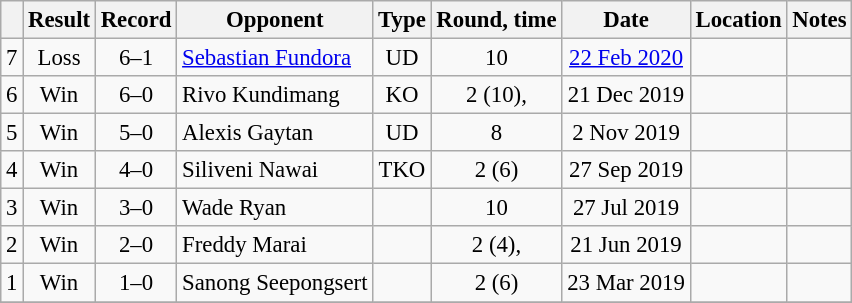<table class="wikitable" style="text-align:center; font-size:95%">
<tr>
<th></th>
<th>Result</th>
<th>Record</th>
<th>Opponent</th>
<th>Type</th>
<th>Round, time</th>
<th>Date</th>
<th>Location</th>
<th>Notes</th>
</tr>
<tr>
<td>7</td>
<td>Loss</td>
<td>6–1</td>
<td align=left> <a href='#'>Sebastian Fundora</a></td>
<td>UD</td>
<td>10</td>
<td><a href='#'>22 Feb 2020</a></td>
<td align=left></td>
<td></td>
</tr>
<tr>
<td>6</td>
<td>Win</td>
<td>6–0</td>
<td align=left> Rivo Kundimang</td>
<td>KO</td>
<td>2 (10), </td>
<td>21 Dec 2019</td>
<td align=left></td>
<td></td>
</tr>
<tr>
<td>5</td>
<td>Win</td>
<td>5–0</td>
<td align=left> Alexis Gaytan</td>
<td>UD</td>
<td>8</td>
<td>2 Nov 2019</td>
<td align=left></td>
<td></td>
</tr>
<tr>
<td>4</td>
<td>Win</td>
<td>4–0</td>
<td align=left> Siliveni Nawai</td>
<td>TKO</td>
<td>2 (6)</td>
<td>27 Sep 2019</td>
<td align=left></td>
<td></td>
</tr>
<tr>
<td>3</td>
<td>Win</td>
<td>3–0</td>
<td align=left> Wade Ryan</td>
<td></td>
<td>10</td>
<td>27 Jul 2019</td>
<td align=left></td>
<td align=left></td>
</tr>
<tr>
<td>2</td>
<td>Win</td>
<td>2–0</td>
<td align=left> Freddy Marai</td>
<td></td>
<td>2 (4), </td>
<td>21 Jun 2019</td>
<td align=left></td>
<td></td>
</tr>
<tr>
<td>1</td>
<td>Win</td>
<td>1–0</td>
<td align=left> Sanong Seepongsert</td>
<td></td>
<td>2 (6)</td>
<td>23 Mar 2019</td>
<td align=left></td>
<td></td>
</tr>
<tr>
</tr>
</table>
